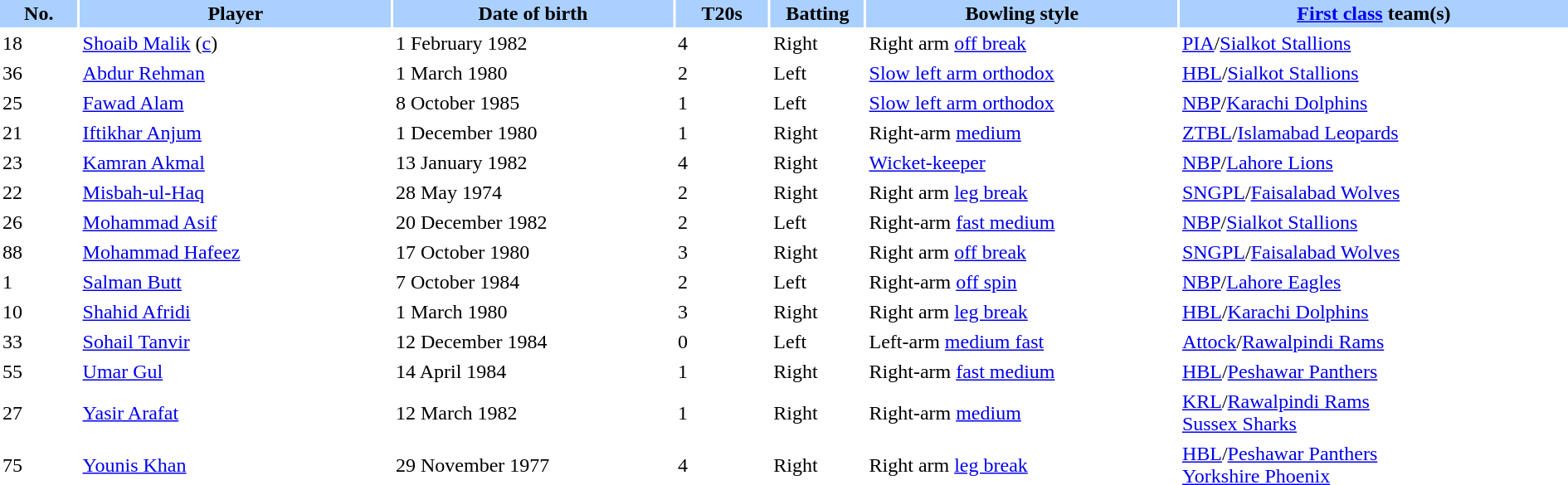<table border="0" cellspacing="2" cellpadding="2" style="width:100%;">
<tr style="background:#aad0ff;">
<th width=5%>No.</th>
<th width=20%>Player</th>
<th width=18%>Date of birth</th>
<th width=6%>T20s</th>
<th width=6%>Batting</th>
<th width=20%>Bowling style</th>
<th width=25%><a href='#'>First class</a> team(s)</th>
</tr>
<tr>
<td>18</td>
<td><a href='#'>Shoaib Malik</a> (<a href='#'>c</a>)</td>
<td>1 February 1982</td>
<td>4</td>
<td>Right</td>
<td>Right arm <a href='#'>off break</a></td>
<td> <a href='#'>PIA</a>/<a href='#'>Sialkot Stallions</a></td>
</tr>
<tr>
<td>36</td>
<td><a href='#'>Abdur Rehman</a></td>
<td>1 March 1980</td>
<td>2</td>
<td>Left</td>
<td><a href='#'>Slow left arm orthodox</a></td>
<td> <a href='#'>HBL</a>/<a href='#'>Sialkot Stallions</a></td>
</tr>
<tr>
<td>25</td>
<td><a href='#'>Fawad Alam</a></td>
<td>8 October 1985</td>
<td>1</td>
<td>Left</td>
<td><a href='#'>Slow left arm orthodox</a></td>
<td> <a href='#'>NBP</a>/<a href='#'>Karachi Dolphins</a></td>
</tr>
<tr>
<td>21</td>
<td><a href='#'>Iftikhar Anjum</a></td>
<td>1 December 1980</td>
<td>1</td>
<td>Right</td>
<td>Right-arm <a href='#'>medium</a></td>
<td> <a href='#'>ZTBL</a>/<a href='#'>Islamabad Leopards</a></td>
</tr>
<tr>
<td>23</td>
<td><a href='#'>Kamran Akmal</a></td>
<td>13 January 1982</td>
<td>4</td>
<td>Right</td>
<td><a href='#'>Wicket-keeper</a></td>
<td> <a href='#'>NBP</a>/<a href='#'>Lahore Lions</a></td>
</tr>
<tr>
<td>22</td>
<td><a href='#'>Misbah-ul-Haq</a></td>
<td>28 May 1974</td>
<td>2</td>
<td>Right</td>
<td>Right arm <a href='#'>leg break</a></td>
<td> <a href='#'>SNGPL</a>/<a href='#'>Faisalabad Wolves</a></td>
</tr>
<tr>
<td>26</td>
<td><a href='#'>Mohammad Asif</a></td>
<td>20 December 1982</td>
<td>2</td>
<td>Left</td>
<td>Right-arm <a href='#'>fast medium</a></td>
<td> <a href='#'>NBP</a>/<a href='#'>Sialkot Stallions</a></td>
</tr>
<tr>
<td>88</td>
<td><a href='#'>Mohammad Hafeez</a></td>
<td>17 October 1980</td>
<td>3</td>
<td>Right</td>
<td>Right arm <a href='#'>off break</a></td>
<td> <a href='#'>SNGPL</a>/<a href='#'>Faisalabad Wolves</a></td>
</tr>
<tr>
<td>1</td>
<td><a href='#'>Salman Butt</a></td>
<td>7 October 1984</td>
<td>2</td>
<td>Left</td>
<td>Right-arm <a href='#'>off spin</a></td>
<td> <a href='#'>NBP</a>/<a href='#'>Lahore Eagles</a></td>
</tr>
<tr>
<td>10</td>
<td><a href='#'>Shahid Afridi</a></td>
<td>1 March 1980</td>
<td>3</td>
<td>Right</td>
<td>Right arm <a href='#'>leg break</a></td>
<td> <a href='#'>HBL</a>/<a href='#'>Karachi Dolphins</a></td>
</tr>
<tr>
<td>33</td>
<td><a href='#'>Sohail Tanvir</a></td>
<td>12 December 1984</td>
<td>0</td>
<td>Left</td>
<td>Left-arm <a href='#'>medium fast</a></td>
<td> <a href='#'>Attock</a>/<a href='#'>Rawalpindi Rams</a></td>
</tr>
<tr>
<td>55</td>
<td><a href='#'>Umar Gul</a></td>
<td>14 April 1984</td>
<td>1</td>
<td>Right</td>
<td>Right-arm <a href='#'>fast medium</a></td>
<td> <a href='#'>HBL</a>/<a href='#'>Peshawar Panthers</a></td>
</tr>
<tr>
<td>27</td>
<td><a href='#'>Yasir Arafat</a></td>
<td>12 March 1982</td>
<td>1</td>
<td>Right</td>
<td>Right-arm <a href='#'>medium</a></td>
<td> <a href='#'>KRL</a>/<a href='#'>Rawalpindi Rams</a><br> <a href='#'>Sussex Sharks</a></td>
</tr>
<tr>
<td>75</td>
<td><a href='#'>Younis Khan</a></td>
<td>29 November 1977</td>
<td>4</td>
<td>Right</td>
<td>Right arm <a href='#'>leg break</a></td>
<td> <a href='#'>HBL</a>/<a href='#'>Peshawar Panthers</a><br> <a href='#'>Yorkshire Phoenix</a></td>
</tr>
</table>
